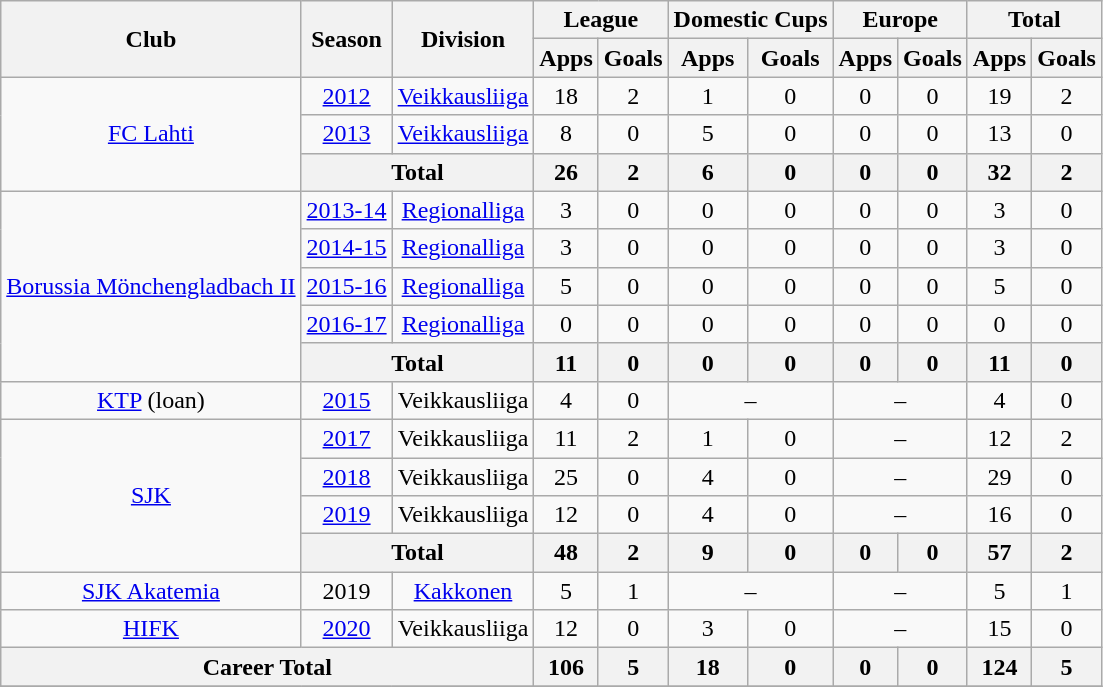<table class="wikitable" style="text-align:center">
<tr>
<th rowspan="2">Club</th>
<th rowspan="2">Season</th>
<th rowspan="2">Division</th>
<th colspan="2">League</th>
<th colspan="2">Domestic Cups</th>
<th colspan="2">Europe</th>
<th colspan="2">Total</th>
</tr>
<tr>
<th>Apps</th>
<th>Goals</th>
<th>Apps</th>
<th>Goals</th>
<th>Apps</th>
<th>Goals</th>
<th>Apps</th>
<th>Goals</th>
</tr>
<tr>
<td rowspan="3" valign="center"><a href='#'>FC Lahti</a></td>
<td><a href='#'>2012</a></td>
<td><a href='#'>Veikkausliiga</a></td>
<td>18</td>
<td>2</td>
<td>1</td>
<td>0</td>
<td>0</td>
<td>0</td>
<td>19</td>
<td>2</td>
</tr>
<tr>
<td><a href='#'>2013</a></td>
<td><a href='#'>Veikkausliiga</a></td>
<td>8</td>
<td>0</td>
<td>5</td>
<td>0</td>
<td>0</td>
<td>0</td>
<td>13</td>
<td>0</td>
</tr>
<tr>
<th colspan="2"><strong>Total</strong></th>
<th>26</th>
<th>2</th>
<th>6</th>
<th>0</th>
<th>0</th>
<th>0</th>
<th>32</th>
<th>2</th>
</tr>
<tr>
<td rowspan="5" valign="center"><a href='#'>Borussia Mönchengladbach II</a></td>
<td><a href='#'>2013-14</a></td>
<td><a href='#'>Regionalliga</a></td>
<td>3</td>
<td>0</td>
<td>0</td>
<td>0</td>
<td>0</td>
<td>0</td>
<td>3</td>
<td>0</td>
</tr>
<tr>
<td><a href='#'>2014-15</a></td>
<td><a href='#'>Regionalliga</a></td>
<td>3</td>
<td>0</td>
<td>0</td>
<td>0</td>
<td>0</td>
<td>0</td>
<td>3</td>
<td>0</td>
</tr>
<tr>
<td><a href='#'>2015-16</a></td>
<td><a href='#'>Regionalliga</a></td>
<td>5</td>
<td>0</td>
<td>0</td>
<td>0</td>
<td>0</td>
<td>0</td>
<td>5</td>
<td>0</td>
</tr>
<tr>
<td><a href='#'>2016-17</a></td>
<td><a href='#'>Regionalliga</a></td>
<td>0</td>
<td>0</td>
<td>0</td>
<td>0</td>
<td>0</td>
<td>0</td>
<td>0</td>
<td>0</td>
</tr>
<tr>
<th colspan="2"><strong>Total</strong></th>
<th>11</th>
<th>0</th>
<th>0</th>
<th>0</th>
<th>0</th>
<th>0</th>
<th>11</th>
<th>0</th>
</tr>
<tr>
<td><a href='#'>KTP</a> (loan)</td>
<td><a href='#'>2015</a></td>
<td>Veikkausliiga</td>
<td>4</td>
<td>0</td>
<td colspan=2>–</td>
<td colspan=2>–</td>
<td>4</td>
<td>0</td>
</tr>
<tr>
<td rowspan=4><a href='#'>SJK</a></td>
<td><a href='#'>2017</a></td>
<td>Veikkausliiga</td>
<td>11</td>
<td>2</td>
<td>1</td>
<td>0</td>
<td colspan=2>–</td>
<td>12</td>
<td>2</td>
</tr>
<tr>
<td><a href='#'>2018</a></td>
<td>Veikkausliiga</td>
<td>25</td>
<td>0</td>
<td>4</td>
<td>0</td>
<td colspan=2>–</td>
<td>29</td>
<td>0</td>
</tr>
<tr>
<td><a href='#'>2019</a></td>
<td>Veikkausliiga</td>
<td>12</td>
<td>0</td>
<td>4</td>
<td>0</td>
<td colspan=2>–</td>
<td>16</td>
<td>0</td>
</tr>
<tr>
<th colspan="2"><strong>Total</strong></th>
<th>48</th>
<th>2</th>
<th>9</th>
<th>0</th>
<th>0</th>
<th>0</th>
<th>57</th>
<th>2</th>
</tr>
<tr>
<td><a href='#'>SJK Akatemia</a></td>
<td>2019</td>
<td><a href='#'>Kakkonen</a></td>
<td>5</td>
<td>1</td>
<td colspan=2>–</td>
<td colspan=2>–</td>
<td>5</td>
<td>1</td>
</tr>
<tr>
<td><a href='#'>HIFK</a></td>
<td><a href='#'>2020</a></td>
<td>Veikkausliiga</td>
<td>12</td>
<td>0</td>
<td>3</td>
<td>0</td>
<td colspan=2>–</td>
<td>15</td>
<td>0</td>
</tr>
<tr>
<th colspan="3"><strong>Career Total</strong></th>
<th>106</th>
<th>5</th>
<th>18</th>
<th>0</th>
<th>0</th>
<th>0</th>
<th>124</th>
<th>5</th>
</tr>
<tr>
</tr>
</table>
